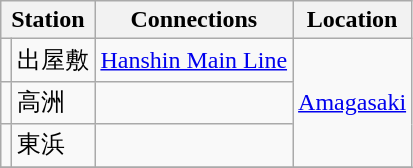<table class=wikitable>
<tr>
<th colspan=2>Station</th>
<th>Connections</th>
<th>Location</th>
</tr>
<tr>
<td></td>
<td>出屋敷</td>
<td><a href='#'>Hanshin Main Line</a></td>
<td rowspan="3"><a href='#'>Amagasaki</a></td>
</tr>
<tr>
<td></td>
<td>高洲</td>
<td></td>
</tr>
<tr>
<td></td>
<td>東浜</td>
<td></td>
</tr>
<tr>
</tr>
</table>
